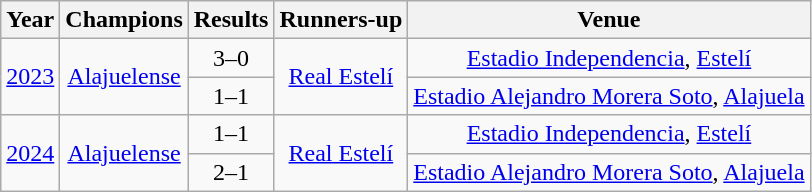<table class="wikitable" style="text-align: center;">
<tr>
<th>Year</th>
<th>Champions</th>
<th>Results</th>
<th>Runners-up</th>
<th>Venue</th>
</tr>
<tr>
<td rowspan="2"><a href='#'>2023</a></td>
<td rowspan="2"> <a href='#'>Alajuelense</a></td>
<td>3–0</td>
<td rowspan="2"> <a href='#'>Real Estelí</a></td>
<td> <a href='#'>Estadio Independencia</a>, <a href='#'>Estelí</a></td>
</tr>
<tr>
<td>1–1</td>
<td> <a href='#'>Estadio Alejandro Morera Soto</a>, <a href='#'>Alajuela</a></td>
</tr>
<tr>
<td rowspan="2"><a href='#'>2024</a></td>
<td rowspan="2"> <a href='#'>Alajuelense</a></td>
<td>1–1</td>
<td rowspan="2"> <a href='#'>Real Estelí</a></td>
<td> <a href='#'>Estadio Independencia</a>, <a href='#'>Estelí</a></td>
</tr>
<tr>
<td>2–1</td>
<td> <a href='#'>Estadio Alejandro Morera Soto</a>, <a href='#'>Alajuela</a></td>
</tr>
</table>
